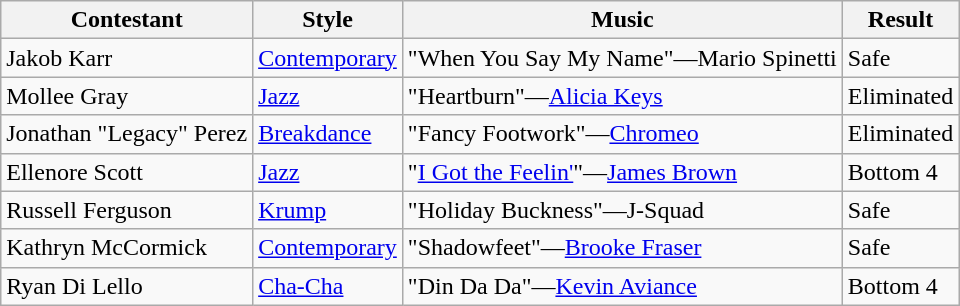<table class="wikitable">
<tr>
<th>Contestant</th>
<th>Style</th>
<th>Music</th>
<th>Result</th>
</tr>
<tr>
<td>Jakob Karr</td>
<td><a href='#'>Contemporary</a></td>
<td>"When You Say My Name"—Mario Spinetti</td>
<td>Safe</td>
</tr>
<tr>
<td>Mollee Gray</td>
<td><a href='#'>Jazz</a></td>
<td>"Heartburn"—<a href='#'>Alicia Keys</a></td>
<td>Eliminated</td>
</tr>
<tr>
<td>Jonathan "Legacy" Perez</td>
<td><a href='#'>Breakdance</a></td>
<td>"Fancy Footwork"—<a href='#'>Chromeo</a></td>
<td>Eliminated</td>
</tr>
<tr>
<td>Ellenore Scott</td>
<td><a href='#'>Jazz</a></td>
<td>"<a href='#'>I Got the Feelin'</a>"—<a href='#'>James Brown</a></td>
<td>Bottom 4</td>
</tr>
<tr>
<td>Russell Ferguson</td>
<td><a href='#'>Krump</a></td>
<td>"Holiday Buckness"—J-Squad</td>
<td>Safe</td>
</tr>
<tr>
<td>Kathryn McCormick</td>
<td><a href='#'>Contemporary</a></td>
<td>"Shadowfeet"—<a href='#'>Brooke Fraser</a></td>
<td>Safe</td>
</tr>
<tr>
<td>Ryan Di Lello</td>
<td><a href='#'>Cha-Cha</a></td>
<td>"Din Da Da"—<a href='#'>Kevin Aviance</a></td>
<td>Bottom 4</td>
</tr>
</table>
